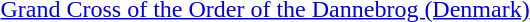<table>
<tr>
<td rowspan=2 style="width:60px; vertical-align:top;"></td>
<td><a href='#'>Grand Cross of the Order of the Dannebrog (Denmark)</a></td>
</tr>
<tr>
</tr>
</table>
